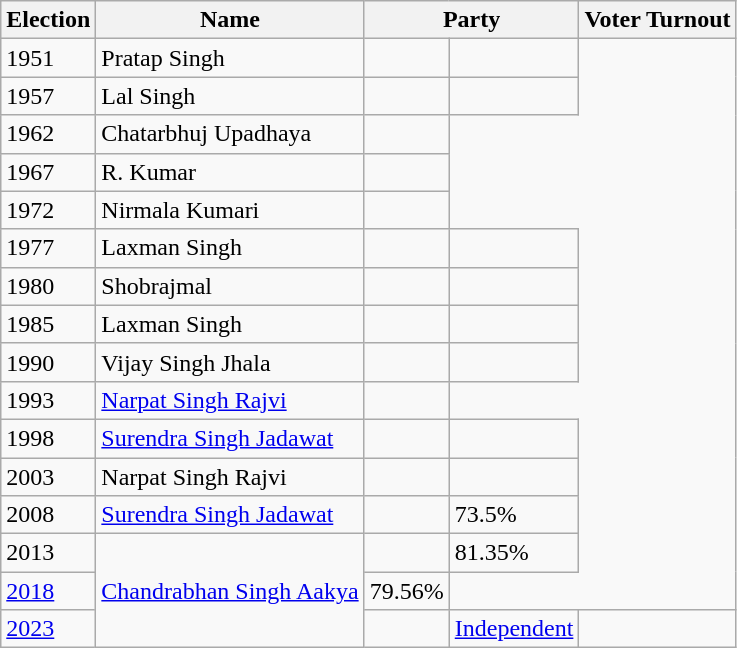<table class="wikitable sortable">
<tr>
<th>Election</th>
<th>Name</th>
<th colspan=2>Party</th>
<th>Voter Turnout</th>
</tr>
<tr>
<td>1951</td>
<td>Pratap Singh</td>
<td></td>
<td></td>
</tr>
<tr>
<td>1957</td>
<td>Lal Singh</td>
<td></td>
<td></td>
</tr>
<tr>
<td>1962</td>
<td>Chatarbhuj Upadhaya</td>
<td></td>
</tr>
<tr>
<td>1967</td>
<td>R. Kumar</td>
<td></td>
</tr>
<tr>
<td>1972</td>
<td>Nirmala Kumari</td>
<td></td>
</tr>
<tr>
<td>1977</td>
<td>Laxman Singh</td>
<td></td>
<td></td>
</tr>
<tr>
<td>1980</td>
<td>Shobrajmal</td>
<td></td>
<td></td>
</tr>
<tr>
<td>1985</td>
<td>Laxman Singh</td>
<td></td>
<td></td>
</tr>
<tr>
<td>1990</td>
<td>Vijay Singh Jhala</td>
<td></td>
<td></td>
</tr>
<tr>
<td>1993</td>
<td><a href='#'>Narpat Singh Rajvi</a></td>
<td></td>
</tr>
<tr>
<td>1998</td>
<td><a href='#'>Surendra Singh Jadawat</a></td>
<td></td>
<td></td>
</tr>
<tr>
<td>2003</td>
<td>Narpat Singh Rajvi</td>
<td></td>
<td></td>
</tr>
<tr>
<td>2008</td>
<td><a href='#'>Surendra Singh Jadawat</a></td>
<td></td>
<td>73.5%</td>
</tr>
<tr>
<td>2013</td>
<td rowspan="3"><a href='#'>Chandrabhan Singh Aakya</a></td>
<td></td>
<td>81.35%</td>
</tr>
<tr>
<td><a href='#'>2018</a></td>
<td>79.56%</td>
</tr>
<tr>
<td><a href='#'>2023</a></td>
<td></td>
<td><a href='#'>Independent</a></td>
<td></td>
</tr>
</table>
